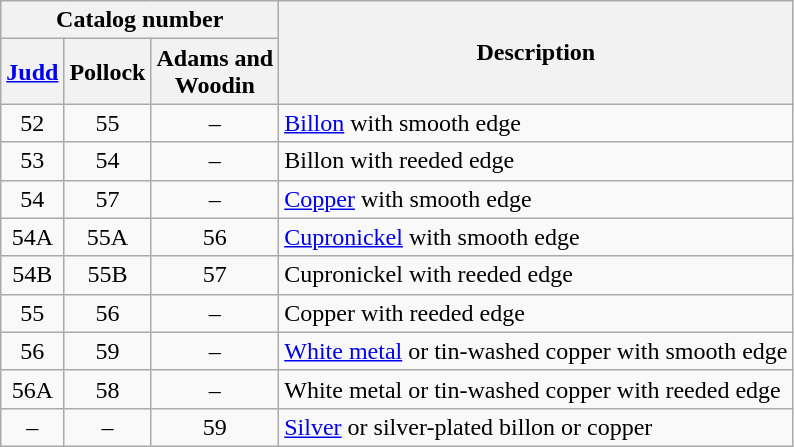<table class="wikitable">
<tr>
<th colspan="3">Catalog number</th>
<th rowspan="2">Description</th>
</tr>
<tr>
<th><a href='#'>Judd</a></th>
<th>Pollock</th>
<th>Adams and<br>Woodin</th>
</tr>
<tr>
<td align="center">52</td>
<td align="center">55</td>
<td align="center">–</td>
<td><a href='#'>Billon</a> with smooth edge</td>
</tr>
<tr>
<td align="center">53</td>
<td align="center">54</td>
<td align="center">–</td>
<td>Billon with reeded edge</td>
</tr>
<tr>
<td align="center">54</td>
<td align="center">57</td>
<td align="center">–</td>
<td><a href='#'>Copper</a> with smooth edge</td>
</tr>
<tr>
<td align="center">54A</td>
<td align="center">55A</td>
<td align="center">56</td>
<td><a href='#'>Cupronickel</a> with smooth edge</td>
</tr>
<tr>
<td align="center">54B</td>
<td align="center">55B</td>
<td align="center">57</td>
<td>Cupronickel with reeded edge</td>
</tr>
<tr>
<td align="center">55</td>
<td align="center">56</td>
<td align="center">–</td>
<td>Copper with reeded edge</td>
</tr>
<tr>
<td align="center">56</td>
<td align="center">59</td>
<td align="center">–</td>
<td><a href='#'>White metal</a> or tin-washed copper with smooth edge</td>
</tr>
<tr>
<td align="center">56A</td>
<td align="center">58</td>
<td align="center">–</td>
<td>White metal or tin-washed copper with reeded edge</td>
</tr>
<tr>
<td align="center">–</td>
<td align="center">–</td>
<td align="center">59</td>
<td><a href='#'>Silver</a> or silver-plated billon or copper</td>
</tr>
</table>
